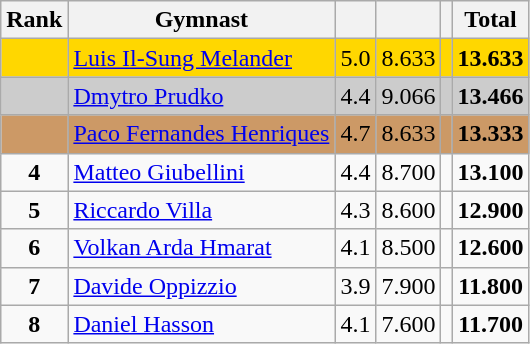<table style="text-align:center;" class="wikitable sortable">
<tr>
<th>Rank</th>
<th>Gymnast</th>
<th><small></small></th>
<th><small></small></th>
<th><small></small></th>
<th>Total</th>
</tr>
<tr style="background:#FFD700;">
<td></td>
<td align="left"> <a href='#'>Luis Il-Sung Melander</a></td>
<td>5.0</td>
<td>8.633</td>
<td></td>
<td><strong>13.633</strong></td>
</tr>
<tr style="background:#CCCCCC;">
<td></td>
<td align="left"> <a href='#'>Dmytro Prudko</a></td>
<td>4.4</td>
<td>9.066</td>
<td></td>
<td><strong>13.466</strong></td>
</tr>
<tr style="background:#CC9966;">
<td></td>
<td align="left"> <a href='#'>Paco Fernandes Henriques</a></td>
<td>4.7</td>
<td>8.633</td>
<td></td>
<td><strong>13.333</strong></td>
</tr>
<tr>
<td><strong>4</strong></td>
<td align="left"> <a href='#'>Matteo Giubellini</a></td>
<td>4.4</td>
<td>8.700</td>
<td></td>
<td><strong>13.100</strong></td>
</tr>
<tr>
<td><strong>5</strong></td>
<td align="left"> <a href='#'>Riccardo Villa</a></td>
<td>4.3</td>
<td>8.600</td>
<td></td>
<td><strong>12.900</strong></td>
</tr>
<tr>
<td><strong>6</strong></td>
<td align="left"> <a href='#'>Volkan Arda Hmarat</a></td>
<td>4.1</td>
<td>8.500</td>
<td></td>
<td><strong>12.600</strong></td>
</tr>
<tr>
<td><strong>7</strong></td>
<td align="left"> <a href='#'>Davide Oppizzio</a></td>
<td>3.9</td>
<td>7.900</td>
<td></td>
<td><strong>11.800</strong></td>
</tr>
<tr>
<td><strong>8</strong></td>
<td align="left"> <a href='#'>Daniel Hasson</a></td>
<td>4.1</td>
<td>7.600</td>
<td></td>
<td><strong>11.700</strong></td>
</tr>
</table>
